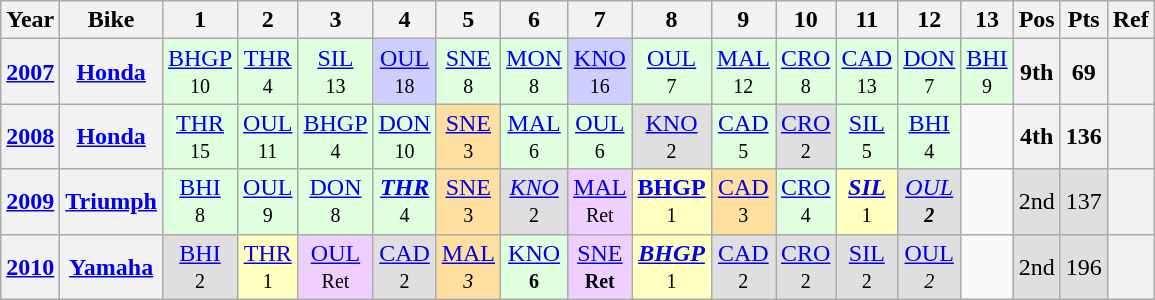<table class="wikitable" style="text-align:center; font-size:100%">
<tr>
<th valign="middle">Year</th>
<th valign="middle">Bike</th>
<th>1</th>
<th>2</th>
<th>3</th>
<th>4</th>
<th>5</th>
<th>6</th>
<th>7</th>
<th>8</th>
<th>9</th>
<th>10</th>
<th>11</th>
<th>12</th>
<th>13</th>
<th>Pos</th>
<th>Pts</th>
<th>Ref</th>
</tr>
<tr>
<th><a href='#'>2007</a></th>
<th><a href='#'>Honda</a></th>
<td style="background:#DFFFDF;"><a href='#'>BHGP</a><br> <small>10</small></td>
<td style="background:#DFFFDF;"><a href='#'>THR</a><br><small>4</small></td>
<td style="background:#DFFFDF;"><a href='#'>SIL</a><br><small>13</small></td>
<td style="background:#CFCFFF;"><a href='#'>OUL</a><br><small>18</small></td>
<td style="background:#DFFFDF;"><a href='#'>SNE</a><br><small>8</small></td>
<td style="background:#DFFFDF;"><a href='#'>MON</a><br><small>8</small></td>
<td style="background:#CFCFFF;"><a href='#'>KNO</a><br><small>16</small></td>
<td style="background:#DFFFDF;"><a href='#'>OUL</a><br><small>7</small></td>
<td style="background:#DFFFDF;"><a href='#'>MAL</a><br><small>12</small></td>
<td style="background:#DFFFDF;"><a href='#'>CRO</a><br><small>8</small></td>
<td style="background:#DFFFDF;"><a href='#'>CAD</a><br><small>13</small></td>
<td style="background:#DFFFDF;"><a href='#'>DON</a><br><small>7</small></td>
<td style="background:#DFFFDF;"><a href='#'>BHI</a><br><small>9</small></td>
<th style="background:#;">9th</th>
<th style="background:#;">69</th>
<th></th>
</tr>
<tr>
<th><a href='#'>2008</a></th>
<th><a href='#'>Honda</a></th>
<td style="background:#DFFFDF;"><a href='#'>THR</a><br><small>15</small></td>
<td style="background:#DFFFDF;"><a href='#'>OUL</a><br><small>11</small></td>
<td style="background:#DFFFDF;"><a href='#'>BHGP</a><br> <small>4</small></td>
<td style="background:#DFFFDF;"><a href='#'>DON</a><br><small>10</small></td>
<td style="background:#FFDF9F;"><a href='#'>SNE</a><br><small>3</small></td>
<td style="background:#DFFFDF;"><a href='#'>MAL</a><br><small>6</small></td>
<td style="background:#DFFFDF;"><a href='#'>OUL</a><br><small>6</small></td>
<td style="background:#DFDFDF;"><a href='#'>KNO</a><br><small>2</small></td>
<td style="background:#DFFFDF;"><a href='#'>CAD</a><br><small>5</small></td>
<td style="background:#DFDFDF;"><a href='#'>CRO</a><br><small>2</small></td>
<td style="background:#DFFFDF;"><a href='#'>SIL</a><br><small>5</small></td>
<td style="background:#DFFFDF;"><a href='#'>BHI</a><br><small>4</small></td>
<td></td>
<th style="background:#;">4th</th>
<th style="background:#;">136</th>
<th></th>
</tr>
<tr>
<th><a href='#'>2009</a></th>
<th><a href='#'>Triumph</a></th>
<td style="background:#DFFFDF;"><a href='#'>BHI</a><br><small>8</small></td>
<td style="background:#DFFFDF;"><a href='#'>OUL</a><br><small>9</small></td>
<td style="background:#DFFFDF;"><a href='#'>DON</a><br><small>8</small></td>
<td style="background:#DFFFDF;"><strong><em><a href='#'>THR</a></em></strong><br><small>4</small></td>
<td style="background:#FFDF9F;"><a href='#'>SNE</a><br><small>3</small></td>
<td style="background:#DFDFDF;"><em><a href='#'>KNO</a></em><br><small>2</small></td>
<td style="background:#EFCFFF;"><a href='#'>MAL</a><br><small>Ret</small></td>
<td style="background:#FFFFBF;"><strong><a href='#'>BHGP</a></strong><br><small>1</small></td>
<td style="background:#FFDF9F;"><a href='#'>CAD</a><br><small>3</small></td>
<td style="background:#dfffdf;"><a href='#'>CRO</a><br><small>4</small></td>
<td style="background:#FFFFBF;"><strong><em><a href='#'>SIL</a></em></strong><br><small>1</small></td>
<td style="background:#DFDFDF;"><em><a href='#'>OUL</a><strong><br><small>2</small></td>
<td></td>
<td style="background:#DFDFDF;"></strong>2nd<strong></td>
<td style="background:#DFDFDF;"></strong>137<strong></td>
<th></th>
</tr>
<tr>
<th><a href='#'>2010</a></th>
<th><a href='#'>Yamaha</a></th>
<td style="background:#dfdfdf;"><a href='#'>BHI</a><br><small>2</small></td>
<td style="background:#ffffbf;"><a href='#'>THR</a><br><small>1</small></td>
<td style="background:#EFCFFF;"><a href='#'>OUL</a><br><small>Ret</small></td>
<td style="background:#dfdfdf;"><a href='#'>CAD</a><br><small>2</small></td>
<td style="background:#ffdf9f;"></em><a href='#'>MAL</a><em><br><small>3</small></td>
<td style="background:#dfffdf;"></strong><a href='#'>KNO</a><strong><br><small>6</small></td>
<td style="background:#EFCFFF;"></strong><a href='#'>SNE</a><strong><br><small>Ret</small></td>
<td style="background:#ffffbf;"><strong><em><a href='#'>BHGP</a></em></strong><br><small>1</small></td>
<td style="background:#dfdfdf;"><a href='#'>CAD</a><br><small>2</small></td>
<td style="background:#dfdfdf;"><a href='#'>CRO</a><br><small>2</small></td>
<td style="background:#dfdfdf;"><a href='#'>SIL</a><br><small>2</small></td>
<td style="background:#dfdfdf;"></em><a href='#'>OUL</a><em><br><small>2</small></td>
<td></td>
<td style="background:#dfdfdf;"></strong>2nd<strong></td>
<td style="background:#dfdfdf;"></strong>196<strong></td>
<th></th>
</tr>
</table>
